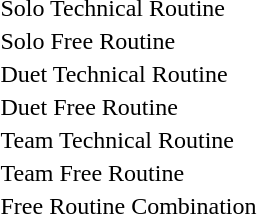<table>
<tr>
<td>Solo Technical Routine<br></td>
<td><strong></strong></td>
<td></td>
<td></td>
</tr>
<tr>
<td>Solo Free Routine<br></td>
<td><strong></strong></td>
<td></td>
<td></td>
</tr>
<tr>
<td>Duet Technical Routine<br></td>
<td><strong> <br> </strong></td>
<td> <br> </td>
<td> <br> </td>
</tr>
<tr>
<td>Duet Free Routine<br></td>
<td><strong> <br> </strong></td>
<td> <br> </td>
<td> <br> </td>
</tr>
<tr>
<td>Team Technical Routine<br></td>
<td><strong></strong></td>
<td></td>
<td></td>
</tr>
<tr>
<td>Team Free Routine<br></td>
<td><strong></strong></td>
<td></td>
<td></td>
</tr>
<tr>
<td>Free Routine Combination<br></td>
<td><strong></strong></td>
<td></td>
<td></td>
</tr>
</table>
